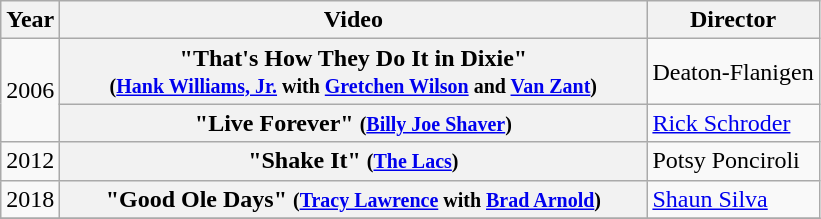<table class="wikitable plainrowheaders">
<tr>
<th>Year</th>
<th style="width:24em;">Video</th>
<th>Director</th>
</tr>
<tr>
<td rowspan="2">2006</td>
<th scope="row">"That's How They Do It in Dixie" <br><small>(<a href='#'>Hank Williams, Jr.</a> with <a href='#'>Gretchen Wilson</a> and <a href='#'>Van Zant</a>)</small></th>
<td>Deaton-Flanigen</td>
</tr>
<tr>
<th scope="row">"Live Forever" <small>(<a href='#'>Billy Joe Shaver</a>)</small></th>
<td><a href='#'>Rick Schroder</a></td>
</tr>
<tr>
<td>2012</td>
<th scope="row">"Shake It" <small>(<a href='#'>The Lacs</a>)</small></th>
<td>Potsy Ponciroli</td>
</tr>
<tr>
<td>2018</td>
<th scope="row">"Good Ole Days" <small>(<a href='#'>Tracy Lawrence</a> with <a href='#'>Brad Arnold</a>)</small></th>
<td><a href='#'>Shaun Silva</a></td>
</tr>
<tr>
</tr>
</table>
